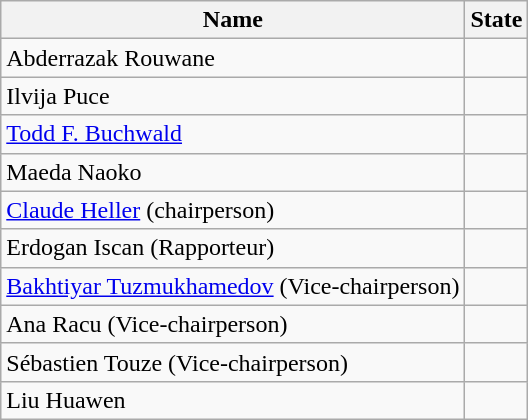<table class="wikitable">
<tr>
<th>Name</th>
<th>State</th>
</tr>
<tr>
<td>Abderrazak Rouwane</td>
<td></td>
</tr>
<tr>
<td>Ilvija Puce</td>
<td></td>
</tr>
<tr>
<td><a href='#'>Todd F. Buchwald</a></td>
<td></td>
</tr>
<tr>
<td>Maeda Naoko</td>
<td></td>
</tr>
<tr>
<td><a href='#'>Claude Heller</a> (chairperson)</td>
<td></td>
</tr>
<tr>
<td>Erdogan Iscan (Rapporteur)</td>
<td></td>
</tr>
<tr>
<td><a href='#'>Bakhtiyar Tuzmukhamedov</a> (Vice-chairperson)</td>
<td></td>
</tr>
<tr>
<td>Ana Racu (Vice-chairperson)</td>
<td></td>
</tr>
<tr>
<td>Sébastien Touze (Vice-chairperson)</td>
<td></td>
</tr>
<tr>
<td>Liu Huawen</td>
<td></td>
</tr>
</table>
